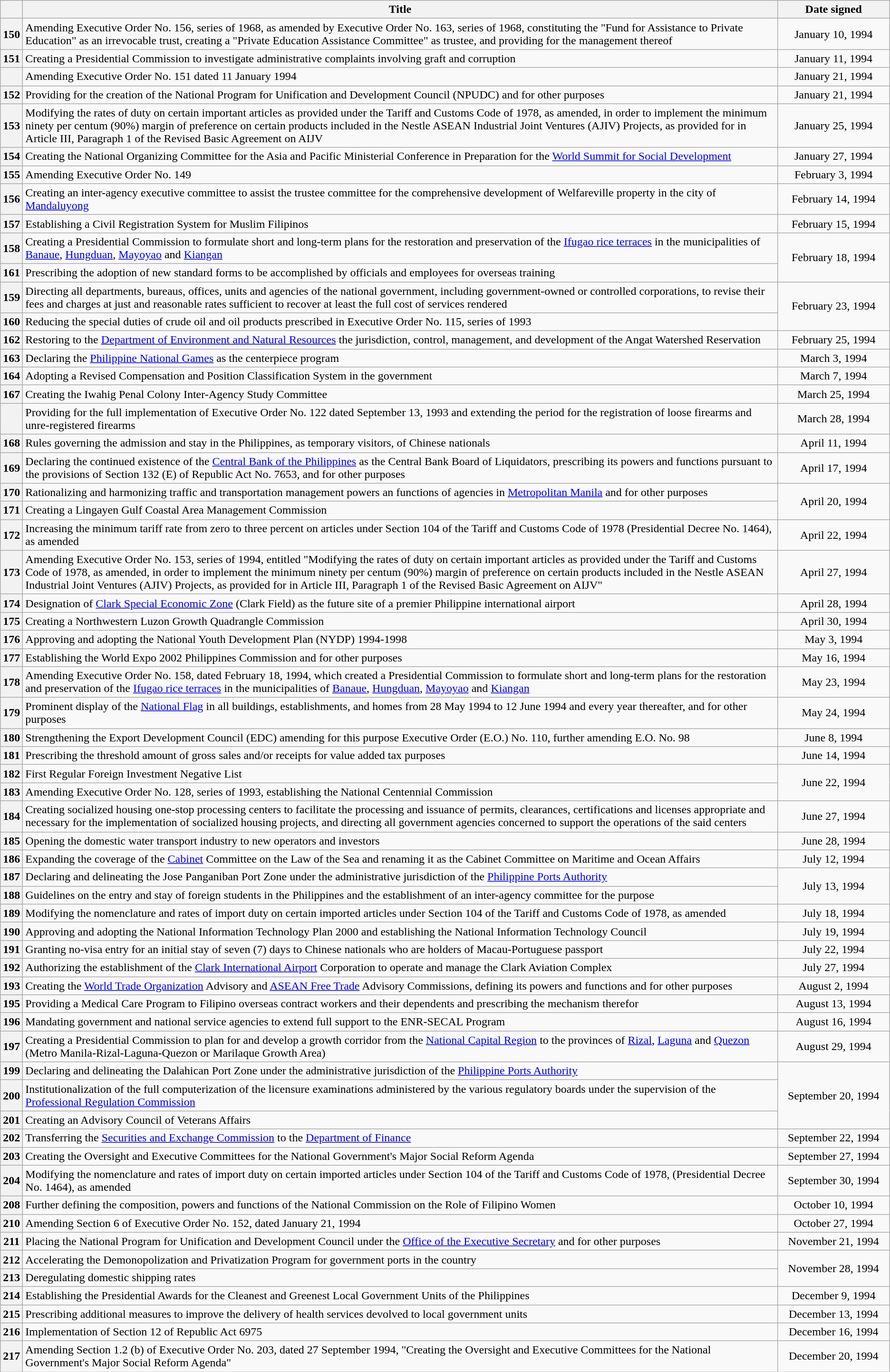<table class="wikitable sortable" style="text-align:center;">
<tr>
<th scope="col"></th>
<th scope="col">Title</th>
<th scope="col" width="150px">Date signed</th>
</tr>
<tr>
<th scope="row">150</th>
<td style="text-align:left;">Amending Executive Order No. 156, series of 1968, as amended by Executive Order No. 163, series of 1968, constituting the "Fund for Assistance to Private Education" as an irrevocable trust, creating a "Private Education Assistance Committee" as trustee, and providing for the management thereof</td>
<td>January 10, 1994</td>
</tr>
<tr>
<th scope="row">151</th>
<td style="text-align:left;">Creating a Presidential Commission to investigate administrative complaints involving graft and corruption</td>
<td>January 11, 1994</td>
</tr>
<tr>
<th scope="row"></th>
<td style="text-align:left;">Amending Executive Order No. 151 dated 11 January 1994</td>
<td>January 21, 1994</td>
</tr>
<tr>
<th scope="row">152</th>
<td style="text-align:left;">Providing for the creation of the National Program for Unification and Development Council (NPUDC) and for other purposes</td>
<td>January 21, 1994</td>
</tr>
<tr>
<th scope="row">153</th>
<td style="text-align:left;">Modifying the rates of duty on certain important articles as provided under the Tariff and Customs Code of 1978, as amended, in order to implement the minimum ninety per centum (90%) margin of preference on certain products included in the Nestle ASEAN Industrial Joint Ventures (AJIV) Projects, as provided for in Article III, Paragraph 1 of the Revised Basic Agreement on AIJV</td>
<td>January 25, 1994</td>
</tr>
<tr>
<th scope="row">154</th>
<td style="text-align:left;">Creating the National Organizing Committee for the Asia and Pacific Ministerial Conference in Preparation for the <a href='#'>World Summit for Social Development</a></td>
<td>January 27, 1994</td>
</tr>
<tr>
<th scope="row">155</th>
<td style="text-align:left;">Amending Executive Order No. 149</td>
<td>February 3, 1994</td>
</tr>
<tr>
<th scope="row">156</th>
<td style="text-align:left;">Creating an inter-agency executive committee to assist the trustee committee for the comprehensive development of Welfareville property in the city of <a href='#'>Mandaluyong</a></td>
<td>February 14, 1994</td>
</tr>
<tr>
<th scope="row">157</th>
<td style="text-align:left;">Establishing a Civil Registration System for Muslim Filipinos</td>
<td>February 15, 1994</td>
</tr>
<tr>
<th scope="row">158</th>
<td style="text-align:left;">Creating a Presidential Commission to formulate short and long-term plans for the restoration and preservation of the <a href='#'>Ifugao rice terraces</a> in the municipalities of <a href='#'>Banaue</a>, <a href='#'>Hungduan</a>, <a href='#'>Mayoyao</a> and <a href='#'>Kiangan</a></td>
<td rowspan="2">February 18, 1994</td>
</tr>
<tr>
<th scope="row">161</th>
<td style="text-align:left;">Prescribing the adoption of new standard forms to be accomplished by officials and employees for overseas training</td>
</tr>
<tr>
<th scope="row">159</th>
<td style="text-align:left;">Directing all departments, bureaus, offices, units and agencies of the national government, including government-owned or controlled corporations, to revise their fees and charges at just and reasonable rates sufficient to recover at least the full cost of services rendered</td>
<td rowspan="2">February 23, 1994</td>
</tr>
<tr>
<th scope="row">160</th>
<td style="text-align:left;">Reducing the special duties of crude oil and oil products prescribed in Executive Order No. 115, series of 1993</td>
</tr>
<tr>
<th scope="row">162</th>
<td style="text-align:left;">Restoring to the <a href='#'>Department of Environment and Natural Resources</a> the jurisdiction, control, management, and development of the Angat Watershed Reservation</td>
<td>February 25, 1994</td>
</tr>
<tr>
<th scope="row">163</th>
<td style="text-align:left;">Declaring the <a href='#'>Philippine National Games</a> as the centerpiece program</td>
<td>March 3, 1994</td>
</tr>
<tr>
<th scope="row">164</th>
<td style="text-align:left;">Adopting a Revised Compensation and Position Classification System in the government</td>
<td>March 7, 1994</td>
</tr>
<tr>
<th scope="row">167</th>
<td style="text-align:left;">Creating the Iwahig Penal Colony Inter-Agency Study Committee</td>
<td>March 25, 1994</td>
</tr>
<tr>
<th scope="row"></th>
<td style="text-align:left;">Providing for the full implementation of Executive Order No. 122 dated September 13, 1993 and extending the period for the registration of loose firearms and unre-registered firearms</td>
<td>March 28, 1994</td>
</tr>
<tr>
<th scope="row">168</th>
<td style="text-align:left;">Rules governing the admission and stay in the Philippines, as temporary visitors, of Chinese nationals</td>
<td>April 11, 1994</td>
</tr>
<tr>
<th scope="row">169</th>
<td style="text-align:left;">Declaring the continued existence of the <a href='#'>Central Bank of the Philippines</a> as the Central Bank Board of Liquidators, prescribing its powers and functions pursuant to the provisions of Section 132 (E) of Republic Act No. 7653, and for other purposes</td>
<td>April 17, 1994</td>
</tr>
<tr>
<th scope="row">170</th>
<td style="text-align:left;">Rationalizing and harmonizing traffic and transportation management powers an functions of agencies in <a href='#'>Metropolitan Manila</a> and for other purposes</td>
<td rowspan="2">April 20, 1994</td>
</tr>
<tr>
<th scope="row">171</th>
<td style="text-align:left;">Creating a Lingayen Gulf Coastal Area Management Commission</td>
</tr>
<tr>
<th scope="row">172</th>
<td style="text-align:left;">Increasing the minimum tariff rate from zero to three percent on articles under Section 104 of the Tariff and Customs Code of 1978 (Presidential Decree No. 1464), as amended</td>
<td>April 22, 1994</td>
</tr>
<tr>
<th scope="row">173</th>
<td style="text-align:left;">Amending Executive Order No. 153, series of 1994, entitled "Modifying the rates of duty on certain important articles as provided under the Tariff and Customs Code of 1978, as amended, in order to implement the minimum ninety per centum (90%) margin of preference on certain products included in the Nestle ASEAN Industrial Joint Ventures (AJIV) Projects, as provided for in Article III, Paragraph 1 of the Revised Basic Agreement on AIJV"</td>
<td>April 27, 1994</td>
</tr>
<tr>
<th scope="row">174</th>
<td style="text-align:left;">Designation of <a href='#'>Clark Special Economic Zone</a> (Clark Field) as the future site of a premier Philippine international airport</td>
<td>April 28, 1994</td>
</tr>
<tr>
<th scope="row">175</th>
<td style="text-align:left;">Creating a Northwestern Luzon Growth Quadrangle Commission</td>
<td>April 30, 1994</td>
</tr>
<tr>
<th scope="row">176</th>
<td style="text-align:left;">Approving and adopting the National Youth Development Plan (NYDP) 1994-1998</td>
<td>May 3, 1994</td>
</tr>
<tr>
<th scope="row">177</th>
<td style="text-align:left;">Establishing the World Expo 2002 Philippines Commission and for other purposes</td>
<td>May 16, 1994</td>
</tr>
<tr>
<th scope="row">178</th>
<td style="text-align:left;">Amending Executive Order No. 158, dated February 18, 1994, which created a Presidential Commission to formulate short and long-term plans for the restoration and preservation of the <a href='#'>Ifugao rice terraces</a> in the municipalities of <a href='#'>Banaue</a>, <a href='#'>Hungduan</a>, <a href='#'>Mayoyao</a> and <a href='#'>Kiangan</a></td>
<td>May 23, 1994</td>
</tr>
<tr>
<th scope="row">179</th>
<td style="text-align:left;">Prominent display of the <a href='#'>National Flag</a> in all buildings, establishments, and homes from 28 May 1994 to 12 June 1994 and every year thereafter, and for other purposes</td>
<td>May 24, 1994</td>
</tr>
<tr>
<th scope="row">180</th>
<td style="text-align:left;">Strengthening the Export Development Council (EDC) amending for this purpose Executive Order (E.O.) No. 110, further amending E.O. No. 98</td>
<td>June 8, 1994</td>
</tr>
<tr>
<th scope="row">181</th>
<td style="text-align:left;">Prescribing the threshold amount of gross sales and/or receipts for value added tax purposes</td>
<td>June 14, 1994</td>
</tr>
<tr>
<th scope="row">182</th>
<td style="text-align:left;">First Regular Foreign Investment Negative List</td>
<td rowspan="2">June 22, 1994</td>
</tr>
<tr>
<th scope="row">183</th>
<td style="text-align:left;">Amending Executive Order No. 128, series of 1993, establishing the National Centennial Commission</td>
</tr>
<tr>
<th scope="row">184</th>
<td style="text-align:left;">Creating socialized housing one-stop processing centers to facilitate the processing and issuance of permits, clearances, certifications and licenses appropriate and necessary for the implementation of socialized housing projects, and directing all government agencies concerned to support the operations of the said centers</td>
<td>June 27, 1994</td>
</tr>
<tr>
<th scope="row">185</th>
<td style="text-align:left;">Opening the domestic water transport industry to new operators and investors</td>
<td>June 28, 1994</td>
</tr>
<tr>
<th scope="row">186</th>
<td style="text-align:left;">Expanding the coverage of the <a href='#'>Cabinet</a> Committee on the Law of the Sea and renaming it as the Cabinet Committee on Maritime and Ocean Affairs</td>
<td>July 12, 1994</td>
</tr>
<tr>
<th scope="row">187</th>
<td style="text-align:left;">Declaring and delineating the Jose Panganiban Port Zone under the administrative jurisdiction of the <a href='#'>Philippine Ports Authority</a></td>
<td rowspan="2">July 13, 1994</td>
</tr>
<tr>
<th scope="row">188</th>
<td style="text-align:left;">Guidelines on the entry and stay of foreign students in the Philippines and the establishment of an inter-agency committee for the purpose</td>
</tr>
<tr>
<th scope="row">189</th>
<td style="text-align:left;">Modifying the nomenclature and rates of import duty on certain imported articles under Section 104 of the Tariff and Customs Code of 1978, as amended</td>
<td>July 18, 1994</td>
</tr>
<tr>
<th scope="row">190</th>
<td style="text-align:left;">Approving and adopting the National Information Technology Plan 2000 and establishing the National Information Technology Council</td>
<td>July 19, 1994</td>
</tr>
<tr>
<th scope="row">191</th>
<td style="text-align:left;">Granting no-visa entry for an initial stay of seven (7) days to Chinese nationals who are holders of Macau-Portuguese passport</td>
<td>July 22, 1994</td>
</tr>
<tr>
<th scope="row">192</th>
<td style="text-align:left;">Authorizing the establishment of the <a href='#'>Clark International Airport</a> Corporation to operate and manage the Clark Aviation Complex</td>
<td>July 27, 1994</td>
</tr>
<tr>
<th scope="row">193</th>
<td style="text-align:left;">Creating the <a href='#'>World Trade Organization</a> Advisory and <a href='#'>ASEAN Free Trade</a> Advisory Commissions, defining its powers and functions and for other purposes</td>
<td>August 2, 1994</td>
</tr>
<tr>
<th scope="row">195</th>
<td style="text-align:left;">Providing a Medical Care Program to Filipino overseas contract workers and their dependents and prescribing the mechanism therefor</td>
<td>August 13, 1994</td>
</tr>
<tr>
<th scope="row">196</th>
<td style="text-align:left;">Mandating government and national service agencies to extend full support to the ENR-SECAL Program</td>
<td>August 16, 1994</td>
</tr>
<tr>
<th scope="row">197</th>
<td style="text-align:left;">Creating a Presidential Commission to plan for and develop a growth corridor from the <a href='#'>National Capital Region</a> to the provinces of <a href='#'>Rizal</a>, <a href='#'>Laguna</a> and <a href='#'>Quezon</a> (Metro Manila-Rizal-Laguna-Quezon or Marilaque Growth Area)</td>
<td>August 29, 1994</td>
</tr>
<tr>
<th scope="row">199</th>
<td style="text-align:left;">Declaring and delineating the Dalahican Port Zone under the administrative jurisdiction of the <a href='#'>Philippine Ports Authority</a></td>
<td rowspan="3">September 20, 1994</td>
</tr>
<tr>
<th scope="row">200</th>
<td style="text-align:left;">Institutionalization of the full computerization of the licensure examinations administered by the various regulatory boards under the supervision of the <a href='#'>Professional Regulation Commission</a></td>
</tr>
<tr>
<th scope="row">201</th>
<td style="text-align:left;">Creating an Advisory Council of Veterans Affairs</td>
</tr>
<tr>
<th scope="row">202</th>
<td style="text-align:left;">Transferring the <a href='#'>Securities and Exchange Commission</a> to the <a href='#'>Department of Finance</a></td>
<td>September 22, 1994</td>
</tr>
<tr>
<th scope="row">203</th>
<td style="text-align:left;">Creating the Oversight and Executive Committees for the National Government's Major Social Reform Agenda</td>
<td>September 27, 1994</td>
</tr>
<tr>
<th scope="row">204</th>
<td style="text-align:left;">Modifying the nomenclature and rates of import duty on certain imported articles under Section 104 of the Tariff and Customs Code of 1978, (Presidential Decree No. 1464), as amended</td>
<td>September 30, 1994</td>
</tr>
<tr>
<th scope="row">208</th>
<td style="text-align:left;">Further defining the composition, powers and functions of the National Commission on the Role of Filipino Women</td>
<td>October 10, 1994</td>
</tr>
<tr>
<th scope="row">210</th>
<td style="text-align:left;">Amending Section 6 of Executive Order No. 152, dated January 21, 1994</td>
<td>October 27, 1994</td>
</tr>
<tr>
<th scope="row">211</th>
<td style="text-align:left;">Placing the National Program for Unification and Development Council under the <a href='#'>Office of the Executive Secretary</a> and for other purposes</td>
<td>November 21, 1994</td>
</tr>
<tr>
<th scope="row">212</th>
<td style="text-align:left;">Accelerating the Demonopolization and Privatization Program for government ports in the country</td>
<td rowspan="2">November 28, 1994</td>
</tr>
<tr>
<th scope="row">213</th>
<td style="text-align:left;">Deregulating domestic shipping rates</td>
</tr>
<tr>
<th scope="row">214</th>
<td style="text-align:left;">Establishing the Presidential Awards for the Cleanest and Greenest Local Government Units of the Philippines</td>
<td>December 9, 1994</td>
</tr>
<tr>
<th scope="row">215</th>
<td style="text-align:left;">Prescribing additional measures to improve the delivery of health services devolved to local government units</td>
<td>December 13, 1994</td>
</tr>
<tr>
<th scope="row">216</th>
<td style="text-align:left;">Implementation of Section 12 of Republic Act 6975</td>
<td>December 16, 1994</td>
</tr>
<tr>
<th scope="row">217</th>
<td style="text-align:left;">Amending Section 1.2 (b) of Executive Order No. 203, dated 27 September 1994, "Creating the Oversight and Executive Committees for the National Government's Major Social Reform Agenda"</td>
<td>December 20, 1994</td>
</tr>
</table>
